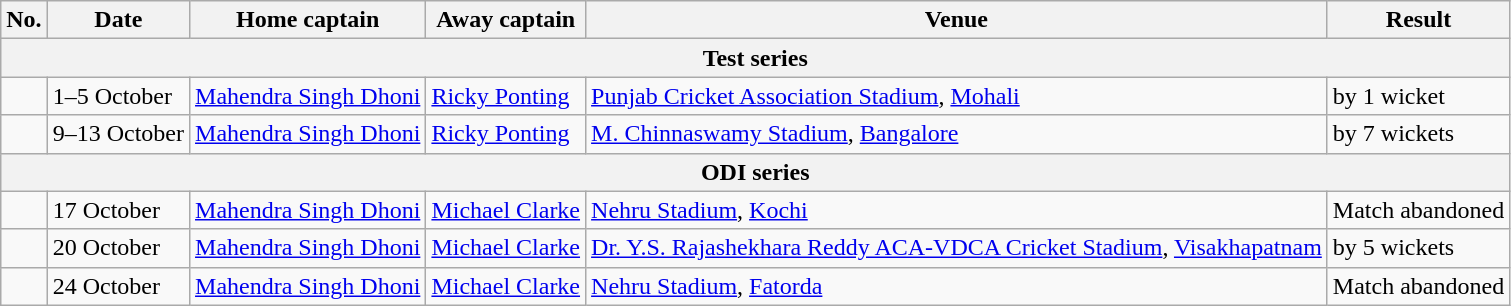<table class="wikitable">
<tr>
<th>No.</th>
<th>Date</th>
<th>Home captain</th>
<th>Away captain</th>
<th>Venue</th>
<th>Result</th>
</tr>
<tr>
<th colspan="6">Test series</th>
</tr>
<tr>
<td></td>
<td>1–5 October</td>
<td><a href='#'>Mahendra Singh Dhoni</a></td>
<td><a href='#'>Ricky Ponting</a></td>
<td><a href='#'>Punjab Cricket Association Stadium</a>, <a href='#'>Mohali</a></td>
<td> by 1 wicket</td>
</tr>
<tr>
<td></td>
<td>9–13 October</td>
<td><a href='#'>Mahendra Singh Dhoni</a></td>
<td><a href='#'>Ricky Ponting</a></td>
<td><a href='#'>M. Chinnaswamy Stadium</a>, <a href='#'>Bangalore</a></td>
<td> by 7 wickets</td>
</tr>
<tr>
<th colspan="6">ODI series</th>
</tr>
<tr>
<td></td>
<td>17 October</td>
<td><a href='#'>Mahendra Singh Dhoni</a></td>
<td><a href='#'>Michael Clarke</a></td>
<td><a href='#'>Nehru Stadium</a>, <a href='#'>Kochi</a></td>
<td>Match abandoned</td>
</tr>
<tr>
<td></td>
<td>20 October</td>
<td><a href='#'>Mahendra Singh Dhoni</a></td>
<td><a href='#'>Michael Clarke</a></td>
<td><a href='#'>Dr. Y.S. Rajashekhara Reddy ACA-VDCA Cricket Stadium</a>, <a href='#'>Visakhapatnam</a></td>
<td> by 5 wickets</td>
</tr>
<tr>
<td></td>
<td>24 October</td>
<td><a href='#'>Mahendra Singh Dhoni</a></td>
<td><a href='#'>Michael Clarke</a></td>
<td><a href='#'>Nehru Stadium</a>, <a href='#'>Fatorda</a></td>
<td>Match abandoned</td>
</tr>
</table>
